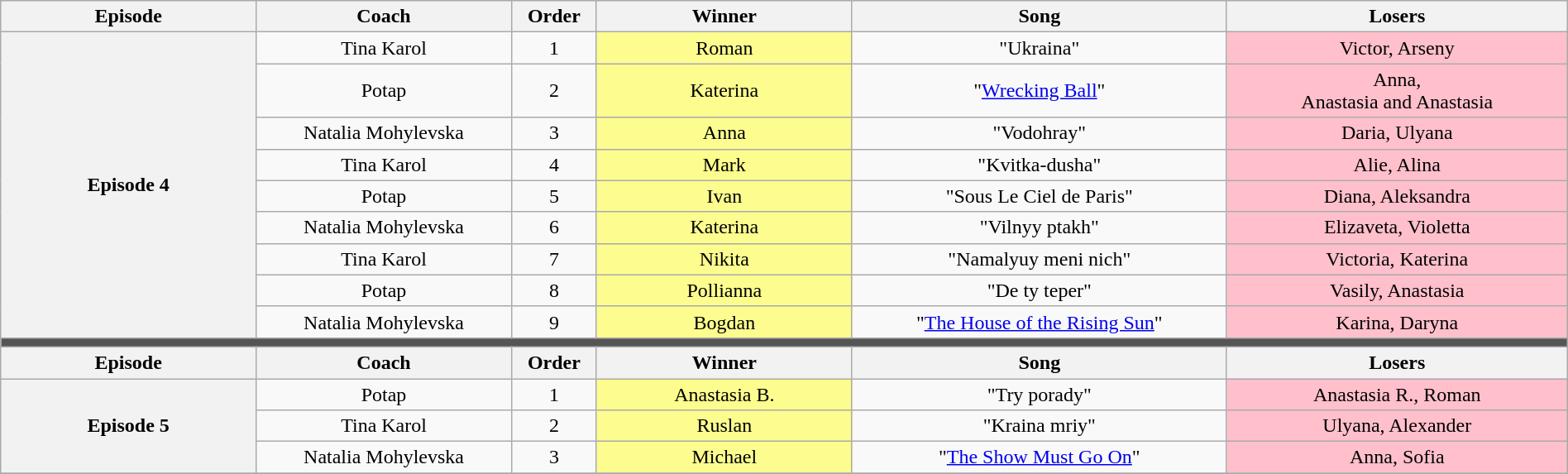<table class="wikitable" style="text-align: center; width:100%;">
<tr>
<th width="15%">Episode</th>
<th width="15%">Coach</th>
<th width="04%">Order</th>
<th width="12%">Winner</th>
<th width="19%">Song</th>
<th width="20%">Losers</th>
</tr>
<tr>
<th rowspan="9">Episode 4<br><small></small></th>
<td>Tina Karol</td>
<td>1</td>
<td style="background:#fdfc8f">Roman</td>
<td>"Ukraina"</td>
<td style="background:pink">Victor, Arseny</td>
</tr>
<tr>
<td>Potap</td>
<td>2</td>
<td style="background:#fdfc8f">Katerina</td>
<td>"<a href='#'>Wrecking Ball</a>"</td>
<td style="background:pink">Anna, <br>Anastasia and Anastasia</td>
</tr>
<tr>
<td>Natalia Mohylevska</td>
<td>3</td>
<td style="background:#fdfc8f">Anna</td>
<td>"Vodohray"</td>
<td style="background:pink">Daria, Ulyana</td>
</tr>
<tr>
<td>Tina Karol</td>
<td>4</td>
<td style="background:#fdfc8f">Mark</td>
<td>"Kvitka-dusha"</td>
<td style="background:pink">Alie, Alina</td>
</tr>
<tr>
<td>Potap</td>
<td>5</td>
<td style="background:#fdfc8f">Ivan</td>
<td>"Sous Le Ciel de Paris"</td>
<td style="background:pink">Diana, Aleksandra</td>
</tr>
<tr>
<td>Natalia Mohylevska</td>
<td>6</td>
<td style="background:#fdfc8f">Katerina</td>
<td>"Vilnyy ptakh"</td>
<td style="background:pink">Elizaveta, Violetta</td>
</tr>
<tr>
<td>Tina Karol</td>
<td>7</td>
<td style="background:#fdfc8f">Nikita</td>
<td>"Namalyuy meni nich"</td>
<td style="background:pink">Victoria, Katerina</td>
</tr>
<tr>
<td>Potap</td>
<td>8</td>
<td style="background:#fdfc8f">Pollianna</td>
<td>"De ty teper"</td>
<td style="background:pink">Vasily, Anastasia</td>
</tr>
<tr>
<td>Natalia Mohylevska</td>
<td>9</td>
<td style="background:#fdfc8f">Bogdan</td>
<td>"<a href='#'>The House of the Rising Sun</a>"</td>
<td style="background:pink">Karina, Daryna</td>
</tr>
<tr>
<td colspan="10" style="background:#555;"></td>
</tr>
<tr>
<th width="15%">Episode</th>
<th width="15%">Coach</th>
<th width="05%">Order</th>
<th width="15%">Winner</th>
<th width="22%">Song</th>
<th width="15%">Losers</th>
</tr>
<tr>
<th rowspan="3">Episode 5<br><small></small></th>
<td>Potap</td>
<td>1</td>
<td style="background:#fdfc8f">Anastasia B.</td>
<td>"Try porady"</td>
<td style="background:pink">Anastasia R., Roman</td>
</tr>
<tr>
<td>Tina Karol</td>
<td>2</td>
<td style="background:#fdfc8f">Ruslan</td>
<td>"Kraina mriy"</td>
<td style="background:pink">Ulyana, Alexander</td>
</tr>
<tr>
<td>Natalia Mohylevska</td>
<td>3</td>
<td style="background:#fdfc8f">Michael</td>
<td>"<a href='#'>The Show Must Go On</a>"</td>
<td style="background:pink">Anna, Sofia</td>
</tr>
<tr>
</tr>
</table>
